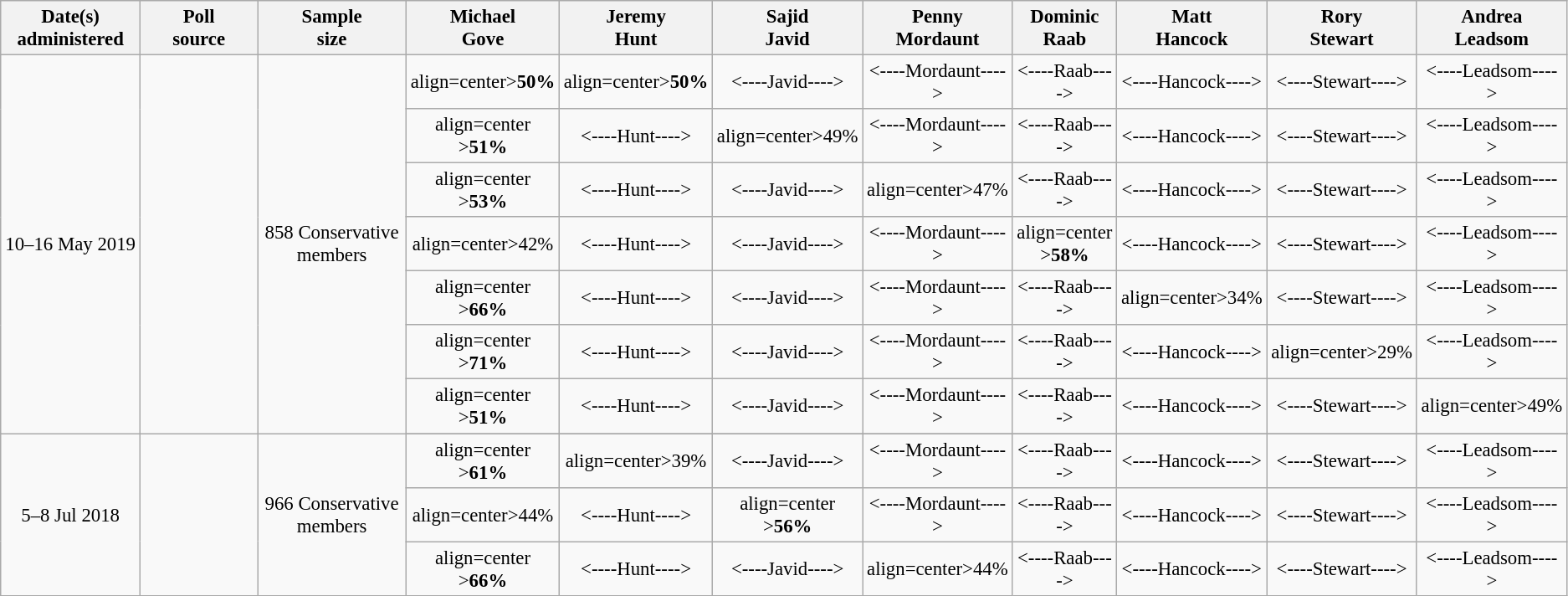<table class="wikitable" style="text-align:center;font-size:95%;line-height:18px">
<tr>
<th style="width:140px;">Date(s) <br>administered</th>
<th style="width:170px;">Poll <br>source</th>
<th style="width:170px;">Sample<br>size</th>
<th style="width:60px;">Michael<br>Gove</th>
<th style="width:60px;">Jeremy<br>Hunt</th>
<th style="width:60px;">Sajid<br>Javid</th>
<th style="width:60px;">Penny<br>Mordaunt</th>
<th style="width:60px;">Dominic<br>Raab</th>
<th style="width:60px;">Matt<br>Hancock</th>
<th style="width:60px;">Rory<br>Stewart</th>
<th style="width:60px;">Andrea<br>Leadsom</th>
</tr>
<tr>
<td rowspan="7" align="center">10–16 May 2019</td>
<td rowspan="7" align="center"></td>
<td rowspan="7" align="center">858 Conservative members</td>
<td <----Gove----> align=center><strong>50%</strong></td>
<td <----Hunt----> align=center><strong>50%</strong></td>
<td><----Javid----> </td>
<td><----Mordaunt----> </td>
<td><----Raab----> </td>
<td><----Hancock----> </td>
<td><----Stewart----> </td>
<td><----Leadsom----> </td>
</tr>
<tr>
<td <----Gove----> align=center ><strong>51%</strong></td>
<td><----Hunt----> </td>
<td <----Javid----> align=center>49%</td>
<td><----Mordaunt----> </td>
<td><----Raab----> </td>
<td><----Hancock----> </td>
<td><----Stewart----> </td>
<td><----Leadsom----> </td>
</tr>
<tr>
<td <----Gove----> align=center ><strong>53%</strong></td>
<td><----Hunt----> </td>
<td><----Javid----> </td>
<td <----Mordaunt----> align=center>47%</td>
<td><----Raab----> </td>
<td><----Hancock----> </td>
<td><----Stewart----> </td>
<td><----Leadsom----> </td>
</tr>
<tr>
<td <----Gove----> align=center>42%</td>
<td><----Hunt----> </td>
<td><----Javid----> </td>
<td><----Mordaunt----> </td>
<td <----Raab----> align=center ><strong>58%</strong></td>
<td><----Hancock----> </td>
<td><----Stewart----> </td>
<td><----Leadsom----> </td>
</tr>
<tr>
<td <----Gove----> align=center ><strong>66%</strong></td>
<td><----Hunt----> </td>
<td><----Javid----> </td>
<td><----Mordaunt----> </td>
<td><----Raab----> </td>
<td <----Hancock----> align=center>34%</td>
<td><----Stewart----> </td>
<td><----Leadsom----> </td>
</tr>
<tr>
<td <----Gove----> align=center ><strong>71%</strong></td>
<td><----Hunt----> </td>
<td><----Javid----> </td>
<td><----Mordaunt----> </td>
<td><----Raab----> </td>
<td><----Hancock----> </td>
<td <----Stewart----> align=center>29%</td>
<td><----Leadsom----> </td>
</tr>
<tr>
<td <----Gove----> align=center ><strong>51%</strong></td>
<td><----Hunt----> </td>
<td><----Javid----> </td>
<td><----Mordaunt----> </td>
<td><----Raab----> </td>
<td><----Hancock----> </td>
<td><----Stewart----> </td>
<td <----Leadsom----> align=center>49%</td>
</tr>
<tr>
<td rowspan="4">5–8 Jul 2018</td>
<td rowspan="4"></td>
<td rowspan="4">966 Conservative members</td>
</tr>
<tr>
<td <----Gove----> align=center ><strong>61%</strong></td>
<td <----Hunt----> align=center>39%</td>
<td><----Javid----> </td>
<td><----Mordaunt----> </td>
<td><----Raab----> </td>
<td><----Hancock----> </td>
<td><----Stewart----> </td>
<td><----Leadsom----> </td>
</tr>
<tr>
<td <----Gove----> align=center>44%</td>
<td><----Hunt----> </td>
<td <----Javid----> align=center ><strong>56%</strong></td>
<td><----Mordaunt----> </td>
<td><----Raab----> </td>
<td><----Hancock----> </td>
<td><----Stewart----> </td>
<td><----Leadsom----> </td>
</tr>
<tr>
<td <----Gove----> align=center ><strong>66%</strong></td>
<td><----Hunt----> </td>
<td><----Javid----> </td>
<td <----Mordaunt----> align=center>44%</td>
<td><----Raab----> </td>
<td><----Hancock----> </td>
<td><----Stewart----> </td>
<td><----Leadsom----> </td>
</tr>
</table>
